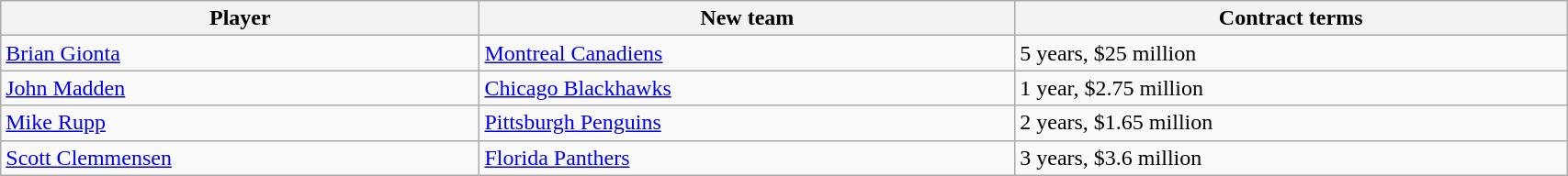<table class="wikitable" width=90%>
<tr>
<th>Player</th>
<th>New team</th>
<th>Contract terms</th>
</tr>
<tr>
<td><a href='#'>Brian Gionta</a></td>
<td><a href='#'>Montreal Canadiens</a></td>
<td>5 years, $25 million</td>
</tr>
<tr>
<td><a href='#'>John Madden</a></td>
<td><a href='#'>Chicago Blackhawks</a></td>
<td>1 year, $2.75 million</td>
</tr>
<tr>
<td><a href='#'>Mike Rupp</a></td>
<td><a href='#'>Pittsburgh Penguins</a></td>
<td>2 years, $1.65 million</td>
</tr>
<tr>
<td><a href='#'>Scott Clemmensen</a></td>
<td><a href='#'>Florida Panthers</a></td>
<td>3 years, $3.6 million</td>
</tr>
</table>
